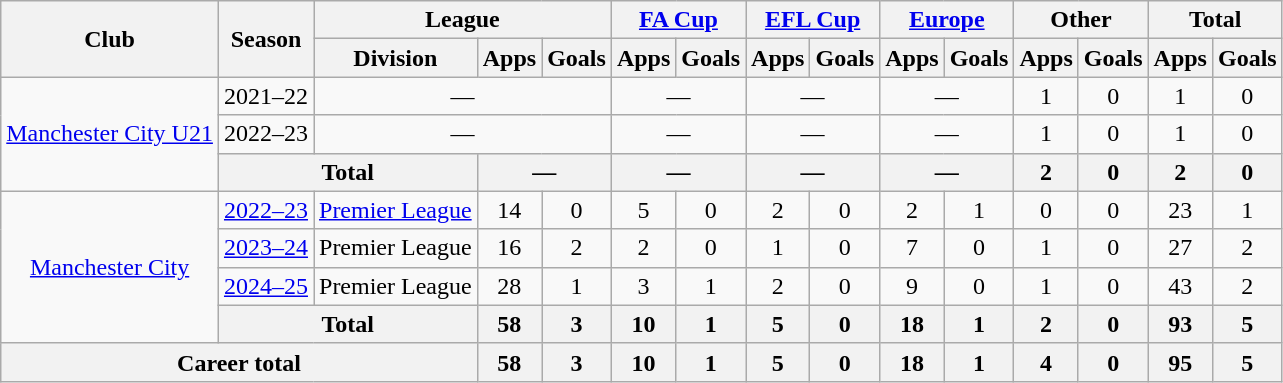<table class="wikitable" style="text-align: center;">
<tr>
<th rowspan="2">Club</th>
<th rowspan="2">Season</th>
<th colspan="3">League</th>
<th colspan="2"><a href='#'>FA Cup</a></th>
<th colspan="2"><a href='#'>EFL Cup</a></th>
<th colspan="2"><a href='#'>Europe</a></th>
<th colspan="2">Other</th>
<th colspan="2">Total</th>
</tr>
<tr>
<th>Division</th>
<th>Apps</th>
<th>Goals</th>
<th>Apps</th>
<th>Goals</th>
<th>Apps</th>
<th>Goals</th>
<th>Apps</th>
<th>Goals</th>
<th>Apps</th>
<th>Goals</th>
<th>Apps</th>
<th>Goals</th>
</tr>
<tr>
<td rowspan="3"><a href='#'>Manchester City U21</a></td>
<td>2021–22</td>
<td colspan="3">—</td>
<td colspan="2">—</td>
<td colspan="2">—</td>
<td colspan="2">—</td>
<td>1</td>
<td>0</td>
<td>1</td>
<td>0</td>
</tr>
<tr>
<td>2022–23</td>
<td colspan="3">—</td>
<td colspan="2">—</td>
<td colspan="2">—</td>
<td colspan="2">—</td>
<td>1</td>
<td>0</td>
<td>1</td>
<td>0</td>
</tr>
<tr>
<th colspan=2>Total</th>
<th colspan="2">—</th>
<th colspan="2">—</th>
<th colspan="2">—</th>
<th colspan="2">—</th>
<th>2</th>
<th>0</th>
<th>2</th>
<th>0</th>
</tr>
<tr>
<td rowspan="4"><a href='#'>Manchester City</a></td>
<td><a href='#'>2022–23</a></td>
<td><a href='#'>Premier League</a></td>
<td>14</td>
<td>0</td>
<td>5</td>
<td>0</td>
<td>2</td>
<td>0</td>
<td>2</td>
<td>1</td>
<td>0</td>
<td>0</td>
<td>23</td>
<td>1</td>
</tr>
<tr>
<td><a href='#'>2023–24</a></td>
<td>Premier League</td>
<td>16</td>
<td>2</td>
<td>2</td>
<td>0</td>
<td>1</td>
<td>0</td>
<td>7</td>
<td>0</td>
<td>1</td>
<td>0</td>
<td>27</td>
<td>2</td>
</tr>
<tr>
<td><a href='#'>2024–25</a></td>
<td>Premier League</td>
<td>28</td>
<td>1</td>
<td>3</td>
<td>1</td>
<td>2</td>
<td>0</td>
<td>9</td>
<td>0</td>
<td>1</td>
<td>0</td>
<td>43</td>
<td>2</td>
</tr>
<tr>
<th colspan="2">Total</th>
<th>58</th>
<th>3</th>
<th>10</th>
<th>1</th>
<th>5</th>
<th>0</th>
<th>18</th>
<th>1</th>
<th>2</th>
<th>0</th>
<th>93</th>
<th>5</th>
</tr>
<tr>
<th colspan="3">Career total</th>
<th>58</th>
<th>3</th>
<th>10</th>
<th>1</th>
<th>5</th>
<th>0</th>
<th>18</th>
<th>1</th>
<th>4</th>
<th>0</th>
<th>95</th>
<th>5</th>
</tr>
</table>
